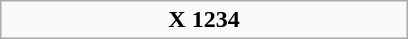<table class="wikitable" style="margin-left: auto; margin-right: auto; border: none; width:17em; text-align: center">
<tr>
<td><strong><span> X 1234 </span></strong></td>
</tr>
</table>
